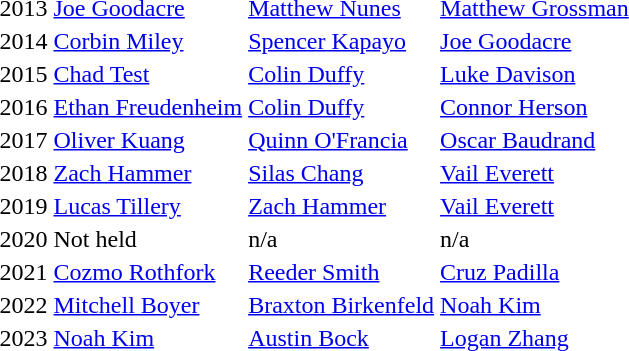<table>
<tr>
<td style="text-align:center;">2013</td>
<td><a href='#'>Joe Goodacre</a></td>
<td><a href='#'>Matthew Nunes</a></td>
<td><a href='#'>Matthew Grossman</a></td>
</tr>
<tr>
<td style="text-align:center;">2014</td>
<td><a href='#'>Corbin Miley</a></td>
<td><a href='#'>Spencer Kapayo</a></td>
<td><a href='#'>Joe Goodacre</a></td>
</tr>
<tr>
<td style="text-align:center;">2015</td>
<td><a href='#'>Chad Test</a></td>
<td><a href='#'>Colin Duffy</a></td>
<td><a href='#'>Luke Davison</a></td>
</tr>
<tr>
<td style="text-align:center;">2016</td>
<td><a href='#'>Ethan Freudenheim</a></td>
<td><a href='#'>Colin Duffy</a></td>
<td><a href='#'>Connor Herson</a></td>
</tr>
<tr>
<td style="text-align:center;">2017</td>
<td><a href='#'>Oliver Kuang</a></td>
<td><a href='#'>Quinn O'Francia</a></td>
<td><a href='#'>Oscar Baudrand</a></td>
</tr>
<tr>
<td style="text-align:center;">2018</td>
<td><a href='#'>Zach Hammer</a></td>
<td><a href='#'>Silas Chang</a></td>
<td><a href='#'>Vail Everett</a></td>
</tr>
<tr>
<td style="text-align:center;">2019</td>
<td><a href='#'>Lucas Tillery</a></td>
<td><a href='#'>Zach Hammer</a></td>
<td><a href='#'>Vail Everett</a></td>
</tr>
<tr>
<td style="text-align:center;">2020</td>
<td>Not held</td>
<td>n/a</td>
<td>n/a</td>
</tr>
<tr>
<td style="text-align:center;">2021</td>
<td><a href='#'>Cozmo Rothfork</a></td>
<td><a href='#'>Reeder Smith</a></td>
<td><a href='#'>Cruz Padilla</a></td>
</tr>
<tr>
<td style="text-align:center;">2022</td>
<td><a href='#'>Mitchell Boyer</a></td>
<td><a href='#'>Braxton Birkenfeld</a></td>
<td><a href='#'>Noah Kim</a></td>
</tr>
<tr>
<td style="text-align:center;">2023</td>
<td><a href='#'>Noah Kim</a></td>
<td><a href='#'>Austin Bock</a></td>
<td><a href='#'>Logan Zhang</a></td>
</tr>
</table>
